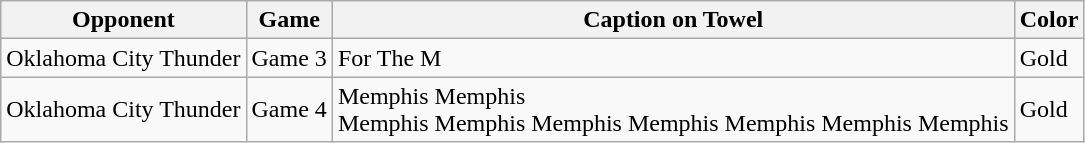<table class="wikitable">
<tr>
<th>Opponent</th>
<th>Game</th>
<th>Caption on Towel</th>
<th>Color</th>
</tr>
<tr>
<td>Oklahoma City Thunder</td>
<td>Game 3</td>
<td>For The M</td>
<td>Gold</td>
</tr>
<tr>
<td>Oklahoma City Thunder</td>
<td>Game 4</td>
<td>Memphis Memphis<br>Memphis Memphis 
Memphis Memphis
Memphis Memphis
Memphis</td>
<td>Gold</td>
</tr>
</table>
